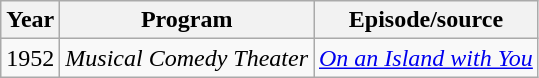<table class="wikitable">
<tr>
<th>Year</th>
<th>Program</th>
<th>Episode/source</th>
</tr>
<tr>
<td>1952</td>
<td><em>Musical Comedy Theater</em></td>
<td><em><a href='#'>On an Island with You</a></em></td>
</tr>
</table>
